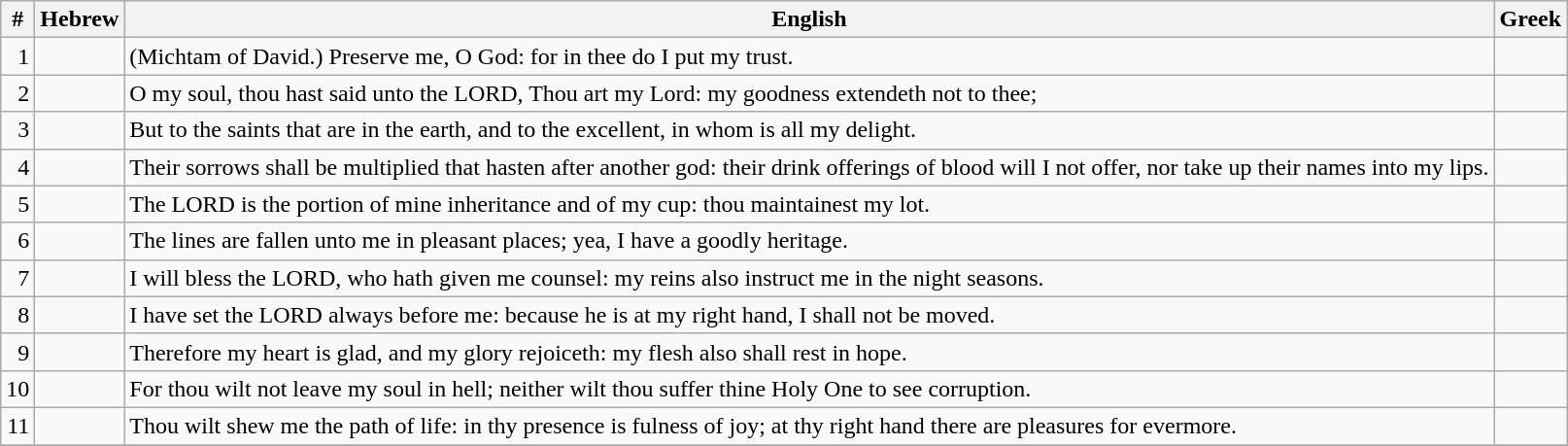<table class=wikitable>
<tr>
<th>#</th>
<th>Hebrew</th>
<th>English</th>
<th>Greek</th>
</tr>
<tr>
<td style="text-align:right">1</td>
<td style="text-align:right"></td>
<td>(Michtam of David.) Preserve me, O God: for in thee do I put my trust.</td>
<td></td>
</tr>
<tr>
<td style="text-align:right">2</td>
<td style="text-align:right"></td>
<td>O my soul, thou hast said unto the LORD, Thou art my Lord: my goodness extendeth not to thee;</td>
<td></td>
</tr>
<tr>
<td style="text-align:right">3</td>
<td style="text-align:right"></td>
<td>But to the saints that are in the earth, and to the excellent, in whom is all my delight.</td>
<td></td>
</tr>
<tr>
<td style="text-align:right">4</td>
<td style="text-align:right"></td>
<td>Their sorrows shall be multiplied that hasten after another god: their drink offerings of blood will I not offer, nor take up their names into my lips.</td>
<td></td>
</tr>
<tr>
<td style="text-align:right">5</td>
<td style="text-align:right"></td>
<td>The LORD is the portion of mine inheritance and of my cup: thou maintainest my lot.</td>
<td></td>
</tr>
<tr>
<td style="text-align:right">6</td>
<td style="text-align:right"></td>
<td>The lines are fallen unto me in pleasant places; yea, I have a goodly heritage.</td>
<td></td>
</tr>
<tr>
<td style="text-align:right">7</td>
<td style="text-align:right"></td>
<td>I will bless the LORD, who hath given me counsel: my reins also instruct me in the night seasons.</td>
<td></td>
</tr>
<tr>
<td style="text-align:right">8</td>
<td style="text-align:right"></td>
<td>I have set the LORD always before me: because he is at my right hand, I shall not be moved.</td>
<td></td>
</tr>
<tr>
<td style="text-align:right">9</td>
<td style="text-align:right"></td>
<td>Therefore my heart is glad, and my glory rejoiceth: my flesh also shall rest in hope.</td>
<td></td>
</tr>
<tr>
<td style="text-align:right">10</td>
<td style="text-align:right"></td>
<td>For thou wilt not leave my soul in hell; neither wilt thou suffer thine Holy One to see corruption.</td>
<td></td>
</tr>
<tr>
<td style="text-align:right">11</td>
<td style="text-align:right"></td>
<td>Thou wilt shew me the path of life: in thy presence is fulness of joy; at thy right hand there are pleasures for evermore.</td>
<td></td>
</tr>
<tr>
</tr>
</table>
